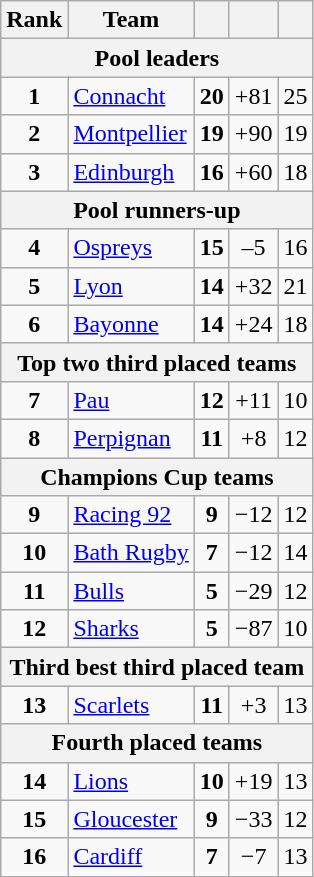<table class="wikitable" style="text-align: center;">
<tr>
<th>Rank</th>
<th>Team</th>
<th></th>
<th></th>
<th></th>
</tr>
<tr>
<th colspan=5>Pool leaders</th>
</tr>
<tr>
<td><strong>1</strong></td>
<td align=left> <a href='#'>Connacht</a></td>
<td><strong>20</strong></td>
<td>+81</td>
<td>25</td>
</tr>
<tr>
<td><strong>2</strong></td>
<td align=left> <a href='#'>Montpellier</a></td>
<td><strong>19</strong></td>
<td>+90</td>
<td>19</td>
</tr>
<tr>
<td><strong>3</strong></td>
<td align=left> <a href='#'>Edinburgh</a></td>
<td><strong>16</strong></td>
<td>+60</td>
<td>18</td>
</tr>
<tr>
<th colspan=5>Pool runners-up</th>
</tr>
<tr>
<td><strong>4</strong></td>
<td align=left> <a href='#'>Ospreys</a></td>
<td><strong>15</strong></td>
<td>–5</td>
<td>16</td>
</tr>
<tr>
<td><strong>5</strong></td>
<td align=left> <a href='#'>Lyon</a></td>
<td><strong>14</strong></td>
<td>+32</td>
<td>21</td>
</tr>
<tr>
<td><strong>6</strong></td>
<td align=left> <a href='#'>Bayonne</a></td>
<td><strong>14</strong></td>
<td>+24</td>
<td>18</td>
</tr>
<tr>
<th colspan=5>Top two third placed teams</th>
</tr>
<tr>
<td><strong>7</strong></td>
<td align=left> <a href='#'>Pau</a></td>
<td><strong>12</strong></td>
<td>+11</td>
<td>10</td>
</tr>
<tr>
<td><strong>8</strong></td>
<td align=left> <a href='#'>Perpignan</a></td>
<td><strong>11</strong></td>
<td>+8</td>
<td>12</td>
</tr>
<tr>
<th colspan=5>Champions Cup teams</th>
</tr>
<tr>
<td><strong>9</strong></td>
<td align=left> <a href='#'>Racing 92</a></td>
<td><strong>9</strong></td>
<td>−12</td>
<td>12</td>
</tr>
<tr>
<td><strong>10</strong></td>
<td align=left> <a href='#'>Bath Rugby</a></td>
<td><strong>7</strong></td>
<td>−12</td>
<td>14</td>
</tr>
<tr>
<td><strong>11</strong></td>
<td align=left> <a href='#'>Bulls</a></td>
<td><strong>5</strong></td>
<td>−29</td>
<td>12</td>
</tr>
<tr>
<td><strong>12</strong></td>
<td align=left> <a href='#'>Sharks</a></td>
<td><strong>5</strong></td>
<td>−87</td>
<td>10</td>
</tr>
<tr>
<th colspan=5>Third best third placed team</th>
</tr>
<tr>
<td><strong>13</strong></td>
<td align=left> <a href='#'>Scarlets</a></td>
<td><strong>11</strong></td>
<td>+3</td>
<td>13</td>
</tr>
<tr>
<th colspan=5>Fourth placed teams</th>
</tr>
<tr>
<td><strong>14</strong></td>
<td align=left> <a href='#'>Lions</a></td>
<td><strong>10</strong></td>
<td>+19</td>
<td>13</td>
</tr>
<tr>
<td><strong>15</strong></td>
<td align=left> <a href='#'>Gloucester</a></td>
<td><strong>9</strong></td>
<td>−33</td>
<td>12</td>
</tr>
<tr>
<td><strong>16</strong></td>
<td align=left> <a href='#'>Cardiff</a></td>
<td><strong>7</strong></td>
<td>−7</td>
<td>13</td>
</tr>
<tr>
</tr>
</table>
